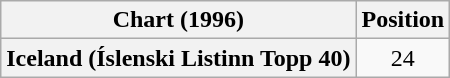<table class="wikitable plainrowheaders" style="text-align:center">
<tr>
<th>Chart (1996)</th>
<th>Position</th>
</tr>
<tr>
<th scope="row">Iceland (Íslenski Listinn Topp 40)</th>
<td>24</td>
</tr>
</table>
